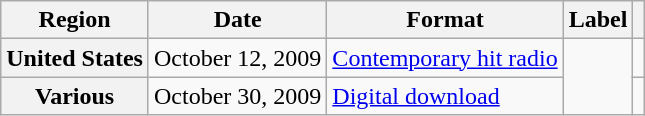<table class="wikitable plainrowheaders">
<tr>
<th scope="col">Region</th>
<th scope="col">Date</th>
<th scope="col">Format</th>
<th scope="col">Label</th>
<th scope="col"></th>
</tr>
<tr>
<th scope="row">United States</th>
<td>October 12, 2009</td>
<td><a href='#'>Contemporary hit radio</a></td>
<td rowspan="2"></td>
<td align="center"></td>
</tr>
<tr>
<th scope="row">Various</th>
<td>October 30, 2009</td>
<td><a href='#'>Digital download</a></td>
<td align="center"></td>
</tr>
</table>
